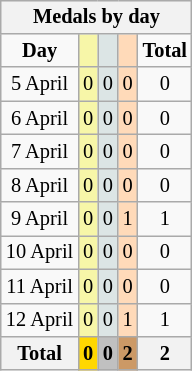<table class="wikitable" style="font-size:85%;float:right;text-align:center">
<tr>
<th colspan=5><strong>Medals by day</strong></th>
</tr>
<tr align=center>
<td><strong>Day</strong></td>
<td bgcolor=#f7f6a8></td>
<td bgcolor=#dce5e5></td>
<td bgcolor=#ffdab9></td>
<td><strong>Total</strong></td>
</tr>
<tr align=centre>
<td>5 April</td>
<td bgcolor=#f7f6a8>0</td>
<td bgcolor=#dce5e5>0</td>
<td bgcolor=#ffdab9>0</td>
<td>0</td>
</tr>
<tr align=center>
<td>6 April</td>
<td bgcolor=#f7f6a8>0</td>
<td bgcolor=#dce5e5>0</td>
<td bgcolor=#ffdab9>0</td>
<td>0</td>
</tr>
<tr align=center>
<td>7 April</td>
<td bgcolor=#f7f6a8>0</td>
<td bgcolor=#dce5e5>0</td>
<td bgcolor=#ffdab9>0</td>
<td>0</td>
</tr>
<tr align=center>
<td>8 April</td>
<td bgcolor=#f7f6a8>0</td>
<td bgcolor=#dce5e5>0</td>
<td bgcolor=#ffdab9>0</td>
<td>0</td>
</tr>
<tr align=center>
<td>9 April</td>
<td bgcolor=#f7f6a8>0</td>
<td bgcolor=#dce5e5>0</td>
<td bgcolor=#ffdab9>1</td>
<td>1</td>
</tr>
<tr align=center>
<td>10 April</td>
<td bgcolor=#f7f6a8>0</td>
<td bgcolor=#dce5e5>0</td>
<td bgcolor=#ffdab9>0</td>
<td>0</td>
</tr>
<tr align=center>
<td>11 April</td>
<td bgcolor=#f7f6a8>0</td>
<td bgcolor=#dce5e5>0</td>
<td bgcolor=#ffdab9>0</td>
<td>0</td>
</tr>
<tr align=center>
<td>12 April</td>
<td bgcolor=#f7f6a8>0</td>
<td bgcolor=#dce5e5>0</td>
<td bgcolor=#ffdab9>1</td>
<td>1</td>
</tr>
<tr align=center>
<th bgcolor=#efefef><strong>Total</strong></th>
<th style="background:gold;"><strong>0</strong></th>
<th style="background:silver;"><strong>0</strong></th>
<th style="background:#c96;"><strong>2</strong></th>
<th><strong>2</strong></th>
</tr>
</table>
